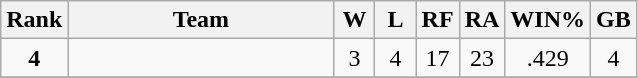<table class=wikitable style=text-align:center>
<tr>
<th>Rank</th>
<th width=170>Team</th>
<th width=20>W</th>
<th width=20>L</th>
<th width=20>RF</th>
<th width=20>RA</th>
<th width=20>WIN%</th>
<th width=20>GB</th>
</tr>
<tr>
<td><strong>4</strong></td>
<td align=left></td>
<td>3</td>
<td>4</td>
<td>17</td>
<td>23</td>
<td>.429</td>
<td>4</td>
</tr>
<tr>
</tr>
</table>
